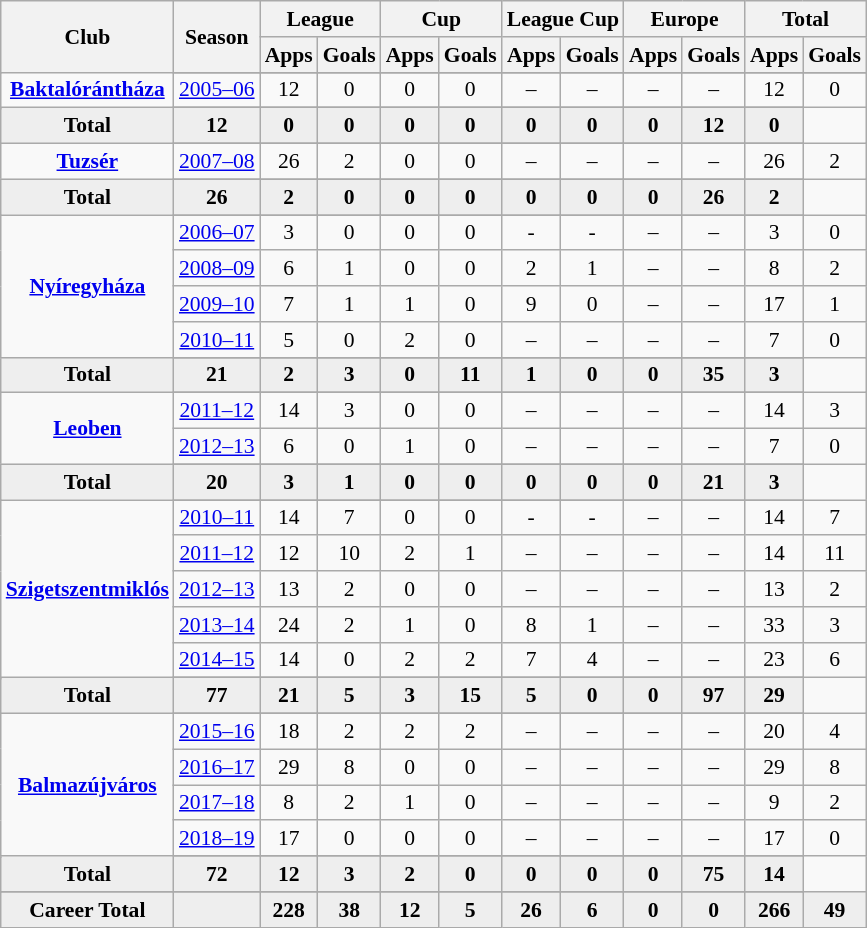<table class="wikitable" style="font-size:90%; text-align: center;">
<tr>
<th rowspan="2">Club</th>
<th rowspan="2">Season</th>
<th colspan="2">League</th>
<th colspan="2">Cup</th>
<th colspan="2">League Cup</th>
<th colspan="2">Europe</th>
<th colspan="2">Total</th>
</tr>
<tr>
<th>Apps</th>
<th>Goals</th>
<th>Apps</th>
<th>Goals</th>
<th>Apps</th>
<th>Goals</th>
<th>Apps</th>
<th>Goals</th>
<th>Apps</th>
<th>Goals</th>
</tr>
<tr ||-||-||-|->
<td rowspan="3" valign="center"><strong><a href='#'>Baktalórántháza</a></strong></td>
</tr>
<tr>
<td><a href='#'>2005–06</a></td>
<td>12</td>
<td>0</td>
<td>0</td>
<td>0</td>
<td>–</td>
<td>–</td>
<td>–</td>
<td>–</td>
<td>12</td>
<td>0</td>
</tr>
<tr>
</tr>
<tr style="font-weight:bold; background-color:#eeeeee;">
<td>Total</td>
<td>12</td>
<td>0</td>
<td>0</td>
<td>0</td>
<td>0</td>
<td>0</td>
<td>0</td>
<td>0</td>
<td>12</td>
<td>0</td>
</tr>
<tr>
<td rowspan="3" valign="center"><strong><a href='#'>Tuzsér</a></strong></td>
</tr>
<tr>
<td><a href='#'>2007–08</a></td>
<td>26</td>
<td>2</td>
<td>0</td>
<td>0</td>
<td>–</td>
<td>–</td>
<td>–</td>
<td>–</td>
<td>26</td>
<td>2</td>
</tr>
<tr>
</tr>
<tr style="font-weight:bold; background-color:#eeeeee;">
<td>Total</td>
<td>26</td>
<td>2</td>
<td>0</td>
<td>0</td>
<td>0</td>
<td>0</td>
<td>0</td>
<td>0</td>
<td>26</td>
<td>2</td>
</tr>
<tr>
<td rowspan="6" valign="center"><strong><a href='#'>Nyíregyháza</a></strong></td>
</tr>
<tr>
<td><a href='#'>2006–07</a></td>
<td>3</td>
<td>0</td>
<td>0</td>
<td>0</td>
<td>-</td>
<td>-</td>
<td>–</td>
<td>–</td>
<td>3</td>
<td>0</td>
</tr>
<tr>
<td><a href='#'>2008–09</a></td>
<td>6</td>
<td>1</td>
<td>0</td>
<td>0</td>
<td>2</td>
<td>1</td>
<td>–</td>
<td>–</td>
<td>8</td>
<td>2</td>
</tr>
<tr>
<td><a href='#'>2009–10</a></td>
<td>7</td>
<td>1</td>
<td>1</td>
<td>0</td>
<td>9</td>
<td>0</td>
<td>–</td>
<td>–</td>
<td>17</td>
<td>1</td>
</tr>
<tr>
<td><a href='#'>2010–11</a></td>
<td>5</td>
<td>0</td>
<td>2</td>
<td>0</td>
<td>–</td>
<td>–</td>
<td>–</td>
<td>–</td>
<td>7</td>
<td>0</td>
</tr>
<tr>
</tr>
<tr style="font-weight:bold; background-color:#eeeeee;">
<td>Total</td>
<td>21</td>
<td>2</td>
<td>3</td>
<td>0</td>
<td>11</td>
<td>1</td>
<td>0</td>
<td>0</td>
<td>35</td>
<td>3</td>
</tr>
<tr>
<td rowspan="4" valign="center"><strong><a href='#'>Leoben</a></strong></td>
</tr>
<tr>
<td><a href='#'>2011–12</a></td>
<td>14</td>
<td>3</td>
<td>0</td>
<td>0</td>
<td>–</td>
<td>–</td>
<td>–</td>
<td>–</td>
<td>14</td>
<td>3</td>
</tr>
<tr>
<td><a href='#'>2012–13</a></td>
<td>6</td>
<td>0</td>
<td>1</td>
<td>0</td>
<td>–</td>
<td>–</td>
<td>–</td>
<td>–</td>
<td>7</td>
<td>0</td>
</tr>
<tr>
</tr>
<tr style="font-weight:bold; background-color:#eeeeee;">
<td>Total</td>
<td>20</td>
<td>3</td>
<td>1</td>
<td>0</td>
<td>0</td>
<td>0</td>
<td>0</td>
<td>0</td>
<td>21</td>
<td>3</td>
</tr>
<tr>
<td rowspan="7" valign="center"><strong><a href='#'>Szigetszentmiklós</a></strong></td>
</tr>
<tr>
<td><a href='#'>2010–11</a></td>
<td>14</td>
<td>7</td>
<td>0</td>
<td>0</td>
<td>-</td>
<td>-</td>
<td>–</td>
<td>–</td>
<td>14</td>
<td>7</td>
</tr>
<tr>
<td><a href='#'>2011–12</a></td>
<td>12</td>
<td>10</td>
<td>2</td>
<td>1</td>
<td>–</td>
<td>–</td>
<td>–</td>
<td>–</td>
<td>14</td>
<td>11</td>
</tr>
<tr>
<td><a href='#'>2012–13</a></td>
<td>13</td>
<td>2</td>
<td>0</td>
<td>0</td>
<td>–</td>
<td>–</td>
<td>–</td>
<td>–</td>
<td>13</td>
<td>2</td>
</tr>
<tr>
<td><a href='#'>2013–14</a></td>
<td>24</td>
<td>2</td>
<td>1</td>
<td>0</td>
<td>8</td>
<td>1</td>
<td>–</td>
<td>–</td>
<td>33</td>
<td>3</td>
</tr>
<tr>
<td><a href='#'>2014–15</a></td>
<td>14</td>
<td>0</td>
<td>2</td>
<td>2</td>
<td>7</td>
<td>4</td>
<td>–</td>
<td>–</td>
<td>23</td>
<td>6</td>
</tr>
<tr>
</tr>
<tr style="font-weight:bold; background-color:#eeeeee;">
<td>Total</td>
<td>77</td>
<td>21</td>
<td>5</td>
<td>3</td>
<td>15</td>
<td>5</td>
<td>0</td>
<td>0</td>
<td>97</td>
<td>29</td>
</tr>
<tr>
<td rowspan="6" valign="center"><strong><a href='#'>Balmazújváros</a></strong></td>
</tr>
<tr>
<td><a href='#'>2015–16</a></td>
<td>18</td>
<td>2</td>
<td>2</td>
<td>2</td>
<td>–</td>
<td>–</td>
<td>–</td>
<td>–</td>
<td>20</td>
<td>4</td>
</tr>
<tr>
<td><a href='#'>2016–17</a></td>
<td>29</td>
<td>8</td>
<td>0</td>
<td>0</td>
<td>–</td>
<td>–</td>
<td>–</td>
<td>–</td>
<td>29</td>
<td>8</td>
</tr>
<tr>
<td><a href='#'>2017–18</a></td>
<td>8</td>
<td>2</td>
<td>1</td>
<td>0</td>
<td>–</td>
<td>–</td>
<td>–</td>
<td>–</td>
<td>9</td>
<td>2</td>
</tr>
<tr>
<td><a href='#'>2018–19</a></td>
<td>17</td>
<td>0</td>
<td>0</td>
<td>0</td>
<td>–</td>
<td>–</td>
<td>–</td>
<td>–</td>
<td>17</td>
<td>0</td>
</tr>
<tr>
</tr>
<tr style="font-weight:bold; background-color:#eeeeee;">
<td>Total</td>
<td>72</td>
<td>12</td>
<td>3</td>
<td>2</td>
<td>0</td>
<td>0</td>
<td>0</td>
<td>0</td>
<td>75</td>
<td>14</td>
</tr>
<tr>
</tr>
<tr style="font-weight:bold; background-color:#eeeeee;">
<td rowspan="1" valign="top"><strong>Career Total</strong></td>
<td></td>
<td><strong>228</strong></td>
<td><strong>38</strong></td>
<td><strong>12</strong></td>
<td><strong>5</strong></td>
<td><strong>26</strong></td>
<td><strong>6</strong></td>
<td><strong>0</strong></td>
<td><strong>0</strong></td>
<td><strong>266</strong></td>
<td><strong>49</strong></td>
</tr>
</table>
